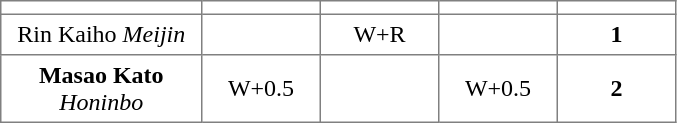<table class="toccolours" border="1" cellpadding="4" cellspacing="0" style="border-collapse: collapse; margin:0;">
<tr>
<th width=125></th>
<th width=70></th>
<th width=70></th>
<th width=70></th>
<th width=70></th>
</tr>
<tr align=center>
<td>Rin Kaiho <em>Meijin</em></td>
<td></td>
<td>W+R</td>
<td></td>
<td><strong>1</strong></td>
</tr>
<tr align=center>
<td><strong>Masao Kato</strong> <em>Honinbo</em></td>
<td>W+0.5</td>
<td></td>
<td>W+0.5</td>
<td><strong>2</strong></td>
</tr>
</table>
